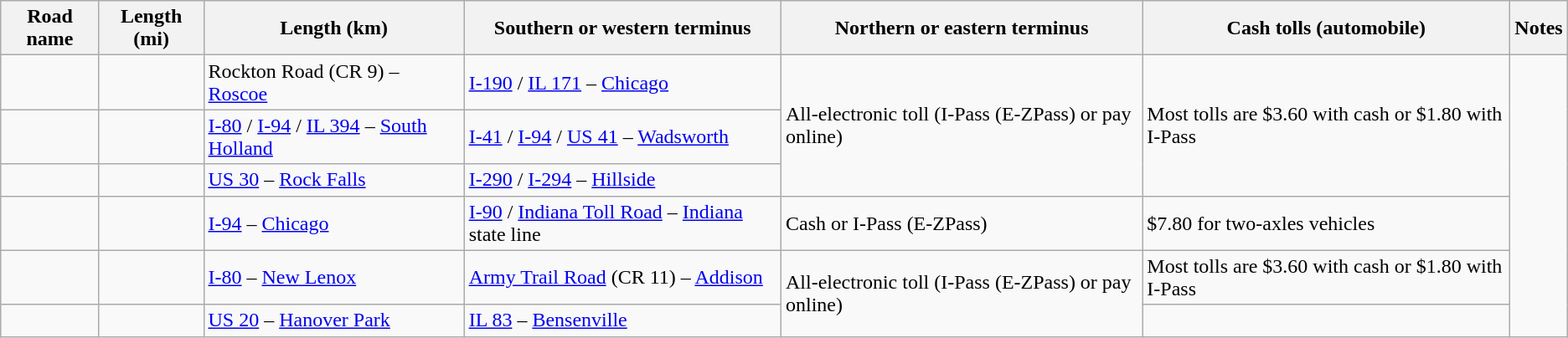<table class=wikitable>
<tr>
<th scope=col>Road name</th>
<th scope=col>Length (mi)</th>
<th scope=col>Length (km)</th>
<th scope=col>Southern or western terminus</th>
<th scope=col>Northern or eastern terminus</th>
<th scope=col>Cash tolls (automobile)</th>
<th scope=col>Notes</th>
</tr>
<tr>
<td></td>
<td></td>
<td>Rockton Road (CR 9) – <a href='#'>Roscoe</a></td>
<td><a href='#'>I-190</a> / <a href='#'>IL 171</a> – <a href='#'>Chicago</a></td>
<td rowspan="3">All-electronic toll (I-Pass (E-ZPass) or pay online)</td>
<td rowspan="3">Most tolls are $3.60 with cash or $1.80 with I-Pass</td>
</tr>
<tr>
<td></td>
<td></td>
<td><a href='#'>I-80</a> / <a href='#'>I-94</a> / <a href='#'>IL 394</a> – <a href='#'>South Holland</a></td>
<td><a href='#'>I-41</a> / <a href='#'>I-94</a> / <a href='#'>US 41</a> – <a href='#'>Wadsworth</a></td>
</tr>
<tr>
<td></td>
<td></td>
<td><a href='#'>US 30</a> – <a href='#'>Rock Falls</a></td>
<td><a href='#'>I-290</a> / <a href='#'>I-294</a> – <a href='#'>Hillside</a></td>
</tr>
<tr>
<td></td>
<td></td>
<td><a href='#'>I-94</a> – <a href='#'>Chicago</a></td>
<td><a href='#'>I-90</a> / <a href='#'>Indiana Toll Road</a> – <a href='#'>Indiana</a> state line</td>
<td>Cash or I-Pass (E-ZPass)</td>
<td>$7.80 for two-axles vehicles</td>
</tr>
<tr>
<td></td>
<td></td>
<td><a href='#'>I-80</a> – <a href='#'>New Lenox</a></td>
<td><a href='#'>Army Trail Road</a> (CR 11) – <a href='#'>Addison</a></td>
<td rowspan="2">All-electronic toll (I-Pass (E-ZPass) or pay online)</td>
<td>Most tolls are $3.60 with cash or $1.80 with I-Pass</td>
</tr>
<tr>
<td></td>
<td></td>
<td><a href='#'>US 20</a> – <a href='#'>Hanover Park</a></td>
<td><a href='#'>IL 83</a> – <a href='#'>Bensenville</a></td>
<td></td>
</tr>
</table>
